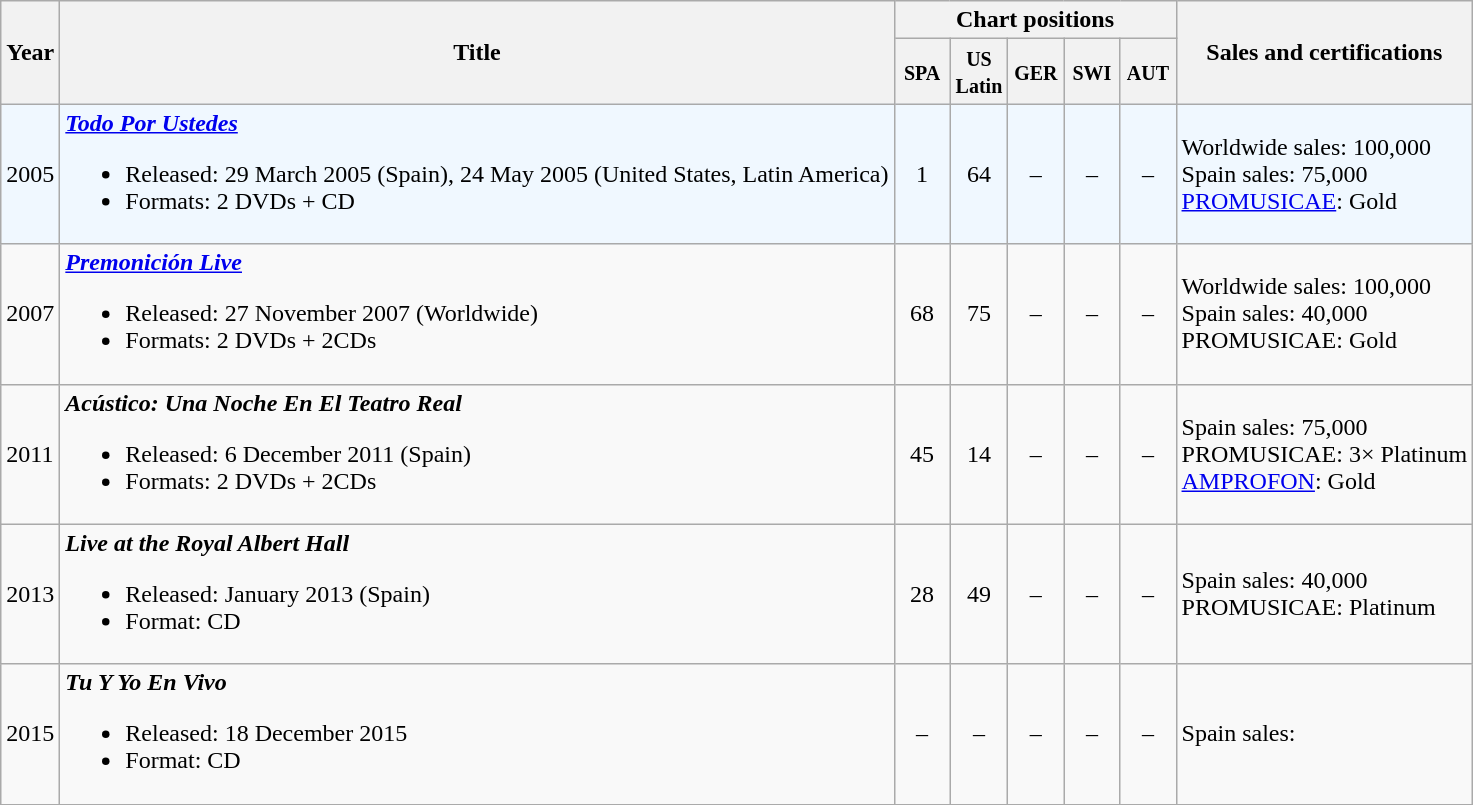<table class="wikitable">
<tr>
<th rowspan="2">Year</th>
<th rowspan="2">Title</th>
<th colspan="5">Chart positions</th>
<th rowspan="2">Sales and certifications</th>
</tr>
<tr bgcolor="#DDDDDD">
<th width="30"><small>SPA</small><br></th>
<th width="30"><small>US Latin</small></th>
<th width="30"><small>GER</small></th>
<th width="30"><small>SWI</small></th>
<th width="30"><small>AUT</small></th>
</tr>
<tr bgcolor="#F0F8FF">
<td>2005</td>
<td><strong><em><a href='#'>Todo Por Ustedes</a></em></strong><br><ul><li>Released: 29 March 2005 (Spain), 24 May 2005 (United States, Latin America)</li><li>Formats: 2 DVDs + CD</li></ul></td>
<td align="center">1</td>
<td align="center">64</td>
<td align="center">–</td>
<td align="center">–</td>
<td align="center">–</td>
<td>Worldwide sales: 100,000<br>Spain sales: 75,000<br><a href='#'>PROMUSICAE</a>: Gold</td>
</tr>
<tr>
<td>2007</td>
<td><strong><em><a href='#'>Premonición Live</a></em></strong><br><ul><li>Released: 27 November 2007 (Worldwide)</li><li>Formats: 2 DVDs + 2CDs</li></ul></td>
<td align="center">68</td>
<td align="center">75</td>
<td align="center">–</td>
<td align="center">–</td>
<td align="center">–</td>
<td>Worldwide sales: 100,000<br> Spain sales: 40,000<br>PROMUSICAE: Gold</td>
</tr>
<tr>
<td>2011</td>
<td><strong><em>Acústico: Una Noche En El Teatro Real</em></strong><br><ul><li>Released: 6 December 2011 (Spain)</li><li>Formats: 2 DVDs + 2CDs</li></ul></td>
<td align="center">45</td>
<td align="center">14</td>
<td align="center">–</td>
<td align="center">–</td>
<td align="center">–</td>
<td>Spain sales: 75,000<br>PROMUSICAE: 3× Platinum<br><a href='#'>AMPROFON</a>: Gold</td>
</tr>
<tr>
<td>2013</td>
<td><strong><em>Live at the Royal Albert Hall</em></strong><br><ul><li>Released: January 2013 (Spain)</li><li>Format: CD</li></ul></td>
<td align="center">28</td>
<td align="center">49</td>
<td align="center">–</td>
<td align="center">–</td>
<td align="center">–</td>
<td>Spain sales: 40,000<br>PROMUSICAE: Platinum</td>
</tr>
<tr>
<td>2015</td>
<td><strong><em>Tu Y Yo En Vivo </em></strong><br><ul><li>Released: 18 December 2015</li><li>Format: CD</li></ul></td>
<td align="center">–</td>
<td align="center">–</td>
<td align="center">–</td>
<td align="center">–</td>
<td align="center">–</td>
<td>Spain sales:</td>
</tr>
<tr>
</tr>
</table>
